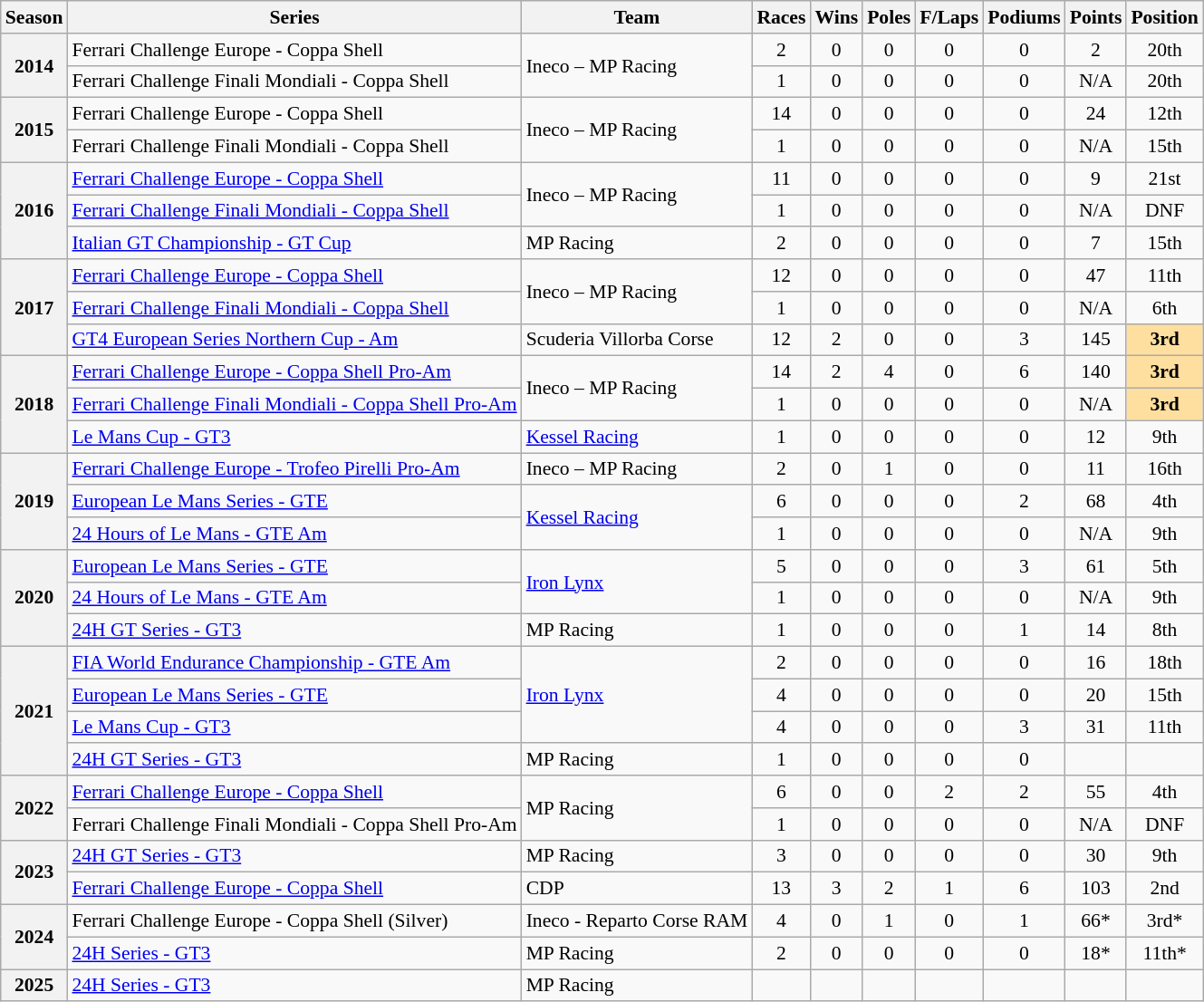<table class="wikitable" style="font-size: 90%; text-align:center">
<tr>
<th>Season</th>
<th>Series</th>
<th>Team</th>
<th>Races</th>
<th>Wins</th>
<th>Poles</th>
<th>F/Laps</th>
<th>Podiums</th>
<th>Points</th>
<th>Position</th>
</tr>
<tr>
<th rowspan=2>2014</th>
<td align=left>Ferrari Challenge Europe - Coppa Shell</td>
<td rowspan="2" align=left>Ineco – MP Racing</td>
<td>2</td>
<td>0</td>
<td>0</td>
<td>0</td>
<td>0</td>
<td>2</td>
<td>20th</td>
</tr>
<tr>
<td align=left>Ferrari Challenge Finali Mondiali - Coppa Shell</td>
<td>1</td>
<td>0</td>
<td>0</td>
<td>0</td>
<td>0</td>
<td>N/A</td>
<td>20th</td>
</tr>
<tr>
<th rowspan=2>2015</th>
<td align=left>Ferrari Challenge Europe - Coppa Shell</td>
<td rowspan="2" align=left>Ineco – MP Racing</td>
<td>14</td>
<td>0</td>
<td>0</td>
<td>0</td>
<td>0</td>
<td>24</td>
<td>12th</td>
</tr>
<tr>
<td align=left>Ferrari Challenge Finali Mondiali - Coppa Shell</td>
<td>1</td>
<td>0</td>
<td>0</td>
<td>0</td>
<td>0</td>
<td>N/A</td>
<td>15th</td>
</tr>
<tr>
<th rowspan="3">2016</th>
<td align=left><a href='#'>Ferrari Challenge Europe - Coppa Shell</a></td>
<td rowspan="2" align=left>Ineco – MP Racing</td>
<td>11</td>
<td>0</td>
<td>0</td>
<td>0</td>
<td>0</td>
<td>9</td>
<td>21st</td>
</tr>
<tr>
<td align=left><a href='#'>Ferrari Challenge Finali Mondiali - Coppa Shell</a></td>
<td>1</td>
<td>0</td>
<td>0</td>
<td>0</td>
<td>0</td>
<td>N/A</td>
<td>DNF</td>
</tr>
<tr>
<td align=left><a href='#'>Italian GT Championship - GT Cup</a></td>
<td align=left>MP Racing</td>
<td>2</td>
<td>0</td>
<td>0</td>
<td>0</td>
<td>0</td>
<td>7</td>
<td>15th</td>
</tr>
<tr>
<th rowspan="3">2017</th>
<td align=left><a href='#'>Ferrari Challenge Europe - Coppa Shell</a></td>
<td rowspan="2" align=left>Ineco – MP Racing</td>
<td>12</td>
<td>0</td>
<td>0</td>
<td>0</td>
<td>0</td>
<td>47</td>
<td>11th</td>
</tr>
<tr>
<td align=left><a href='#'>Ferrari Challenge Finali Mondiali - Coppa Shell</a></td>
<td>1</td>
<td>0</td>
<td>0</td>
<td>0</td>
<td>0</td>
<td>N/A</td>
<td>6th</td>
</tr>
<tr>
<td align=left><a href='#'>GT4 European Series Northern Cup - Am</a></td>
<td align=left>Scuderia Villorba Corse</td>
<td>12</td>
<td>2</td>
<td>0</td>
<td>0</td>
<td>3</td>
<td>145</td>
<td style="background:#ffdf9f;"><strong>3rd</strong></td>
</tr>
<tr>
<th rowspan="3">2018</th>
<td align=left><a href='#'>Ferrari Challenge Europe - Coppa Shell Pro-Am</a></td>
<td rowspan="2" align=left>Ineco – MP Racing</td>
<td>14</td>
<td>2</td>
<td>4</td>
<td>0</td>
<td>6</td>
<td>140</td>
<td style="background:#ffdf9f;” "><strong>3rd</strong></td>
</tr>
<tr>
<td align=left><a href='#'>Ferrari Challenge Finali Mondiali - Coppa Shell Pro-Am</a></td>
<td>1</td>
<td>0</td>
<td>0</td>
<td>0</td>
<td>0</td>
<td>N/A</td>
<td style="background:#ffdf9f;"><strong>3rd</strong></td>
</tr>
<tr>
<td align=left><a href='#'>Le Mans Cup - GT3</a></td>
<td align=left><a href='#'>Kessel Racing</a></td>
<td>1</td>
<td>0</td>
<td>0</td>
<td>0</td>
<td>0</td>
<td>12</td>
<td>9th</td>
</tr>
<tr>
<th rowspan="3">2019</th>
<td align=left><a href='#'>Ferrari Challenge Europe - Trofeo Pirelli Pro-Am</a></td>
<td align=left>Ineco – MP Racing</td>
<td>2</td>
<td>0</td>
<td>1</td>
<td>0</td>
<td>0</td>
<td>11</td>
<td>16th</td>
</tr>
<tr>
<td align=left><a href='#'>European Le Mans Series - GTE</a></td>
<td rowspan="2" align=left><a href='#'>Kessel Racing</a></td>
<td>6</td>
<td>0</td>
<td>0</td>
<td>0</td>
<td>2</td>
<td>68</td>
<td>4th</td>
</tr>
<tr>
<td align=left><a href='#'>24 Hours of Le Mans - GTE Am</a></td>
<td>1</td>
<td>0</td>
<td>0</td>
<td>0</td>
<td>0</td>
<td>N/A</td>
<td>9th</td>
</tr>
<tr>
<th rowspan="3">2020</th>
<td align=left><a href='#'>European Le Mans Series - GTE</a></td>
<td rowspan="2" align=left><a href='#'>Iron Lynx</a></td>
<td>5</td>
<td>0</td>
<td>0</td>
<td>0</td>
<td>3</td>
<td>61</td>
<td>5th</td>
</tr>
<tr>
<td align=left><a href='#'>24 Hours of Le Mans - GTE Am</a></td>
<td>1</td>
<td>0</td>
<td>0</td>
<td>0</td>
<td>0</td>
<td>N/A</td>
<td>9th</td>
</tr>
<tr>
<td align=left><a href='#'>24H GT Series - GT3</a></td>
<td align=left>MP Racing</td>
<td>1</td>
<td>0</td>
<td>0</td>
<td>0</td>
<td>1</td>
<td>14</td>
<td>8th</td>
</tr>
<tr>
<th rowspan="4">2021</th>
<td align=left><a href='#'>FIA World Endurance Championship - GTE Am</a></td>
<td rowspan="3" align=left><a href='#'>Iron Lynx</a></td>
<td>2</td>
<td>0</td>
<td>0</td>
<td>0</td>
<td>0</td>
<td>16</td>
<td>18th</td>
</tr>
<tr>
<td align=left><a href='#'>European Le Mans Series - GTE</a></td>
<td>4</td>
<td>0</td>
<td>0</td>
<td>0</td>
<td>0</td>
<td>20</td>
<td>15th</td>
</tr>
<tr>
<td align=left><a href='#'>Le Mans Cup - GT3</a></td>
<td>4</td>
<td>0</td>
<td>0</td>
<td>0</td>
<td>3</td>
<td>31</td>
<td>11th</td>
</tr>
<tr>
<td align=left><a href='#'>24H GT Series - GT3</a></td>
<td align=left>MP Racing</td>
<td>1</td>
<td>0</td>
<td>0</td>
<td>0</td>
<td>0</td>
<td></td>
<td></td>
</tr>
<tr>
<th rowspan="2">2022</th>
<td align=left><a href='#'>Ferrari Challenge Europe - Coppa Shell</a></td>
<td rowspan="2" align=left>MP Racing</td>
<td>6</td>
<td>0</td>
<td>0</td>
<td>2</td>
<td>2</td>
<td>55</td>
<td>4th</td>
</tr>
<tr>
<td align=left>Ferrari Challenge Finali Mondiali - Coppa Shell Pro-Am</td>
<td>1</td>
<td>0</td>
<td>0</td>
<td>0</td>
<td>0</td>
<td>N/A</td>
<td>DNF</td>
</tr>
<tr>
<th rowspan="2">2023</th>
<td align=left><a href='#'>24H GT Series - GT3</a></td>
<td align=left>MP Racing</td>
<td>3</td>
<td>0</td>
<td>0</td>
<td>0</td>
<td>0</td>
<td>30</td>
<td>9th</td>
</tr>
<tr>
<td align="left"><a href='#'>Ferrari Challenge Europe - Coppa Shell</a></td>
<td align="left">CDP</td>
<td>13</td>
<td>3</td>
<td>2</td>
<td>1</td>
<td>6</td>
<td>103</td>
<td>2nd</td>
</tr>
<tr>
<th rowspan="2">2024</th>
<td align=left>Ferrari Challenge Europe - Coppa Shell (Silver)</td>
<td align=left>Ineco - Reparto Corse RAM</td>
<td>4</td>
<td>0</td>
<td>1</td>
<td>0</td>
<td>1</td>
<td>66*</td>
<td>3rd*</td>
</tr>
<tr>
<td align=left><a href='#'>24H Series - GT3</a></td>
<td align=left>MP Racing</td>
<td>2</td>
<td>0</td>
<td>0</td>
<td>0</td>
<td>0</td>
<td>18*</td>
<td>11th*</td>
</tr>
<tr>
<th>2025</th>
<td align=left><a href='#'>24H Series - GT3</a></td>
<td align=left>MP Racing</td>
<td></td>
<td></td>
<td></td>
<td></td>
<td></td>
<td></td>
<td></td>
</tr>
</table>
